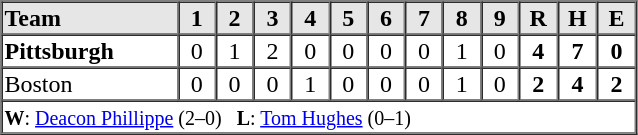<table border=1 cellspacing=0 width=425 style="margin-left:3em;">
<tr style="text-align:center; background-color:#e6e6e6;">
<th align=left width=125>Team</th>
<th width=25>1</th>
<th width=25>2</th>
<th width=25>3</th>
<th width=25>4</th>
<th width=25>5</th>
<th width=25>6</th>
<th width=25>7</th>
<th width=25>8</th>
<th width=25>9</th>
<th width=25>R</th>
<th width=25>H</th>
<th width=25>E</th>
</tr>
<tr style="text-align:center;">
<td align=left><strong>Pittsburgh</strong></td>
<td>0</td>
<td>1</td>
<td>2</td>
<td>0</td>
<td>0</td>
<td>0</td>
<td>0</td>
<td>1</td>
<td>0</td>
<td><strong>4</strong></td>
<td><strong>7</strong></td>
<td><strong>0</strong></td>
</tr>
<tr style="text-align:center;">
<td align=left>Boston</td>
<td>0</td>
<td>0</td>
<td>0</td>
<td>1</td>
<td>0</td>
<td>0</td>
<td>0</td>
<td>1</td>
<td>0</td>
<td><strong>2</strong></td>
<td><strong>4</strong></td>
<td><strong>2</strong></td>
</tr>
<tr style="text-align:left;">
<td colspan=13><small><strong>W</strong>: <a href='#'>Deacon Phillippe</a> (2–0)   <strong>L</strong>: <a href='#'>Tom Hughes</a> (0–1)  </small></td>
</tr>
</table>
